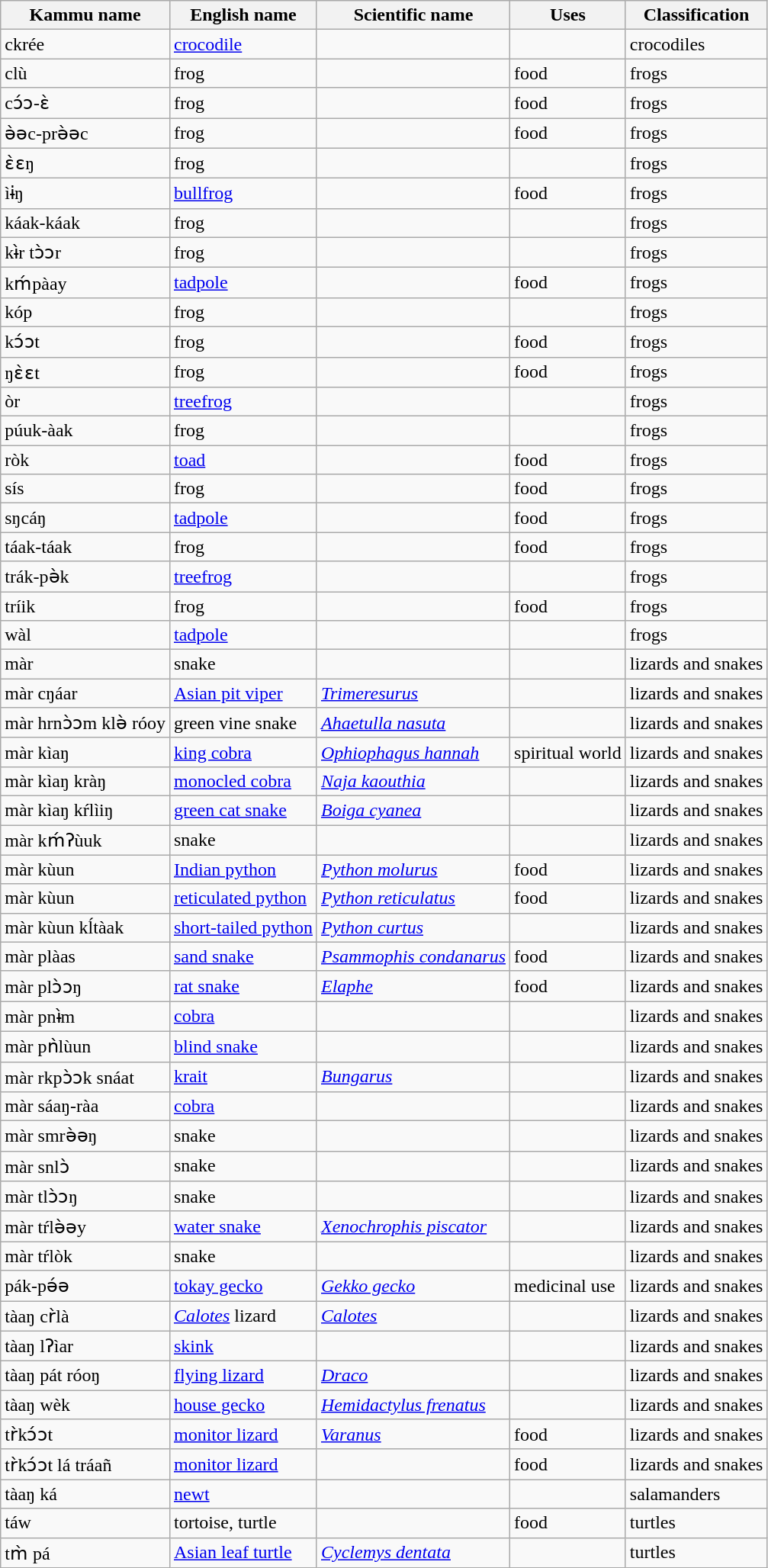<table class="wikitable sortable">
<tr>
<th>Kammu name</th>
<th>English name</th>
<th>Scientific name</th>
<th>Uses</th>
<th>Classification</th>
</tr>
<tr>
<td>ckrée</td>
<td><a href='#'>crocodile</a></td>
<td></td>
<td></td>
<td>crocodiles</td>
</tr>
<tr>
<td>clù</td>
<td>frog</td>
<td></td>
<td>food</td>
<td>frogs</td>
</tr>
<tr>
<td>cɔ́ɔ-ɛ̀</td>
<td>frog</td>
<td></td>
<td>food</td>
<td>frogs</td>
</tr>
<tr>
<td>ə̀əc-prə̀əc</td>
<td>frog</td>
<td></td>
<td>food</td>
<td>frogs</td>
</tr>
<tr>
<td>ɛ̀ɛŋ</td>
<td>frog</td>
<td></td>
<td></td>
<td>frogs</td>
</tr>
<tr>
<td>ìɨŋ</td>
<td><a href='#'>bullfrog</a></td>
<td></td>
<td>food</td>
<td>frogs</td>
</tr>
<tr>
<td>káak-káak</td>
<td>frog</td>
<td></td>
<td></td>
<td>frogs</td>
</tr>
<tr>
<td>kɨ̀r tɔ̀ɔr</td>
<td>frog</td>
<td></td>
<td></td>
<td>frogs</td>
</tr>
<tr>
<td>kḿpàay</td>
<td><a href='#'>tadpole</a></td>
<td></td>
<td>food</td>
<td>frogs</td>
</tr>
<tr>
<td>kóp</td>
<td>frog</td>
<td></td>
<td></td>
<td>frogs</td>
</tr>
<tr>
<td>kɔ́ɔt</td>
<td>frog</td>
<td></td>
<td>food</td>
<td>frogs</td>
</tr>
<tr>
<td>ŋɛ̀ɛt</td>
<td>frog</td>
<td></td>
<td>food</td>
<td>frogs</td>
</tr>
<tr>
<td>òr</td>
<td><a href='#'>treefrog</a></td>
<td></td>
<td></td>
<td>frogs</td>
</tr>
<tr>
<td>púuk-àak</td>
<td>frog</td>
<td></td>
<td></td>
<td>frogs</td>
</tr>
<tr>
<td>ròk</td>
<td><a href='#'>toad</a></td>
<td></td>
<td>food</td>
<td>frogs</td>
</tr>
<tr>
<td>sís</td>
<td>frog</td>
<td></td>
<td>food</td>
<td>frogs</td>
</tr>
<tr>
<td>sŋcáŋ</td>
<td><a href='#'>tadpole</a></td>
<td></td>
<td>food</td>
<td>frogs</td>
</tr>
<tr>
<td>táak-táak</td>
<td>frog</td>
<td></td>
<td>food</td>
<td>frogs</td>
</tr>
<tr>
<td>trák-pə̀k</td>
<td><a href='#'>treefrog</a></td>
<td></td>
<td></td>
<td>frogs</td>
</tr>
<tr>
<td>tríik</td>
<td>frog</td>
<td></td>
<td>food</td>
<td>frogs</td>
</tr>
<tr>
<td>wàl</td>
<td><a href='#'>tadpole</a></td>
<td></td>
<td></td>
<td>frogs</td>
</tr>
<tr>
<td>màr</td>
<td>snake</td>
<td></td>
<td></td>
<td>lizards and snakes</td>
</tr>
<tr>
<td>màr cŋáar</td>
<td><a href='#'>Asian pit viper</a></td>
<td><em><a href='#'>Trimeresurus</a></em></td>
<td></td>
<td>lizards and snakes</td>
</tr>
<tr>
<td>màr hrnɔ̀ɔm klə̀ róoy</td>
<td>green vine snake</td>
<td><em><a href='#'>Ahaetulla nasuta</a></em></td>
<td></td>
<td>lizards and snakes</td>
</tr>
<tr>
<td>màr kìaŋ</td>
<td><a href='#'>king cobra</a></td>
<td><em><a href='#'>Ophiophagus hannah</a></em></td>
<td>spiritual world</td>
<td>lizards and snakes</td>
</tr>
<tr>
<td>màr kìaŋ kràŋ</td>
<td><a href='#'>monocled cobra</a></td>
<td><em><a href='#'>Naja kaouthia</a></em></td>
<td></td>
<td>lizards and snakes</td>
</tr>
<tr>
<td>màr kìaŋ kŕlìiŋ</td>
<td><a href='#'>green cat snake</a></td>
<td><em><a href='#'>Boiga cyanea</a></em></td>
<td></td>
<td>lizards and snakes</td>
</tr>
<tr>
<td>màr kḿʔùuk</td>
<td>snake</td>
<td></td>
<td></td>
<td>lizards and snakes</td>
</tr>
<tr>
<td>màr kùun</td>
<td><a href='#'>Indian python</a></td>
<td><em><a href='#'>Python molurus</a></em></td>
<td>food</td>
<td>lizards and snakes</td>
</tr>
<tr>
<td>màr kùun</td>
<td><a href='#'>reticulated python</a></td>
<td><em><a href='#'>Python reticulatus</a></em></td>
<td>food</td>
<td>lizards and snakes</td>
</tr>
<tr>
<td>màr kùun kĺtàak</td>
<td><a href='#'>short-tailed python</a></td>
<td><em><a href='#'>Python curtus</a></em></td>
<td></td>
<td>lizards and snakes</td>
</tr>
<tr>
<td>màr plàas</td>
<td><a href='#'>sand snake</a></td>
<td><em><a href='#'>Psammophis condanarus</a></em></td>
<td>food</td>
<td>lizards and snakes</td>
</tr>
<tr>
<td>màr plɔ̀ɔŋ</td>
<td><a href='#'>rat snake</a></td>
<td><em><a href='#'>Elaphe</a></em></td>
<td>food</td>
<td>lizards and snakes</td>
</tr>
<tr>
<td>màr pnɨ̀m</td>
<td><a href='#'>cobra</a></td>
<td></td>
<td></td>
<td>lizards and snakes</td>
</tr>
<tr>
<td>màr pǹlùun</td>
<td><a href='#'>blind snake</a></td>
<td></td>
<td></td>
<td>lizards and snakes</td>
</tr>
<tr>
<td>màr rkpɔ̀ɔk snáat</td>
<td><a href='#'>krait</a></td>
<td><em><a href='#'>Bungarus</a></em></td>
<td></td>
<td>lizards and snakes</td>
</tr>
<tr>
<td>màr sáaŋ-ràa</td>
<td><a href='#'>cobra</a></td>
<td></td>
<td></td>
<td>lizards and snakes</td>
</tr>
<tr>
<td>màr smrə̀əŋ</td>
<td>snake</td>
<td></td>
<td></td>
<td>lizards and snakes</td>
</tr>
<tr>
<td>màr snlɔ̀</td>
<td>snake</td>
<td></td>
<td></td>
<td>lizards and snakes</td>
</tr>
<tr>
<td>màr tlɔ̀ɔŋ</td>
<td>snake</td>
<td></td>
<td></td>
<td>lizards and snakes</td>
</tr>
<tr>
<td>màr tŕlə̀əy</td>
<td><a href='#'>water snake</a></td>
<td><em><a href='#'>Xenochrophis piscator</a></em></td>
<td></td>
<td>lizards and snakes</td>
</tr>
<tr>
<td>màr tŕlòk</td>
<td>snake</td>
<td></td>
<td></td>
<td>lizards and snakes</td>
</tr>
<tr>
<td>pák-pə́ə</td>
<td><a href='#'>tokay gecko</a></td>
<td><em><a href='#'>Gekko gecko</a></em></td>
<td>medicinal use</td>
<td>lizards and snakes</td>
</tr>
<tr>
<td>tàaŋ cr̀là</td>
<td><em><a href='#'>Calotes</a></em> lizard</td>
<td><em><a href='#'>Calotes</a></em></td>
<td></td>
<td>lizards and snakes</td>
</tr>
<tr>
<td>tàaŋ lʔìar</td>
<td><a href='#'>skink</a></td>
<td></td>
<td></td>
<td>lizards and snakes</td>
</tr>
<tr>
<td>tàaŋ pát róoŋ</td>
<td><a href='#'>flying lizard</a></td>
<td><em><a href='#'>Draco</a></em></td>
<td></td>
<td>lizards and snakes</td>
</tr>
<tr>
<td>tàaŋ wèk</td>
<td><a href='#'>house gecko</a></td>
<td><em><a href='#'>Hemidactylus frenatus</a></em></td>
<td></td>
<td>lizards and snakes</td>
</tr>
<tr>
<td>tr̀kɔ́ɔt</td>
<td><a href='#'>monitor lizard</a></td>
<td><em><a href='#'>Varanus</a></em></td>
<td>food</td>
<td>lizards and snakes</td>
</tr>
<tr>
<td>tr̀kɔ́ɔt lá tráañ</td>
<td><a href='#'>monitor lizard</a></td>
<td></td>
<td>food</td>
<td>lizards and snakes</td>
</tr>
<tr>
<td>tàaŋ ká</td>
<td><a href='#'>newt</a></td>
<td></td>
<td></td>
<td>salamanders</td>
</tr>
<tr>
<td>táw</td>
<td>tortoise, turtle</td>
<td></td>
<td>food</td>
<td>turtles</td>
</tr>
<tr>
<td>tm̀ pá</td>
<td><a href='#'>Asian leaf turtle</a></td>
<td><em><a href='#'>Cyclemys dentata</a></em></td>
<td></td>
<td>turtles</td>
</tr>
</table>
